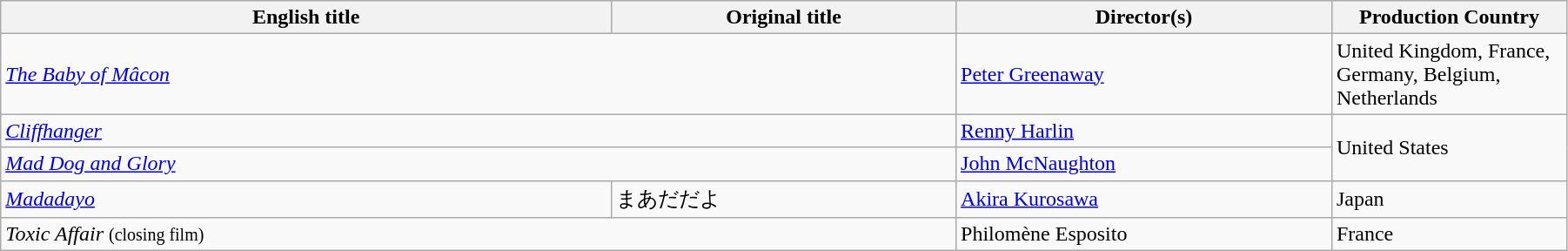<table class="wikitable" width="95%" cellpadding="5">
<tr>
<th width="39%">English title</th>
<th width="22%">Original title</th>
<th width="24%">Director(s)</th>
<th width="15%">Production Country</th>
</tr>
<tr>
<td colspan="2"><em><a href='#'>The Baby of Mâcon</a></em></td>
<td><a href='#'>Peter Greenaway</a></td>
<td>United Kingdom, France, Germany, Belgium, Netherlands</td>
</tr>
<tr>
<td colspan="2"><em><a href='#'>Cliffhanger</a></em></td>
<td data-sort-value="Fer"><a href='#'>Renny Harlin</a></td>
<td rowspan="2">United States</td>
</tr>
<tr>
<td colspan="2"><em><a href='#'>Mad Dog and Glory</a></em></td>
<td Adata-sort-value="McI"><a href='#'>John McNaughton</a></td>
</tr>
<tr>
<td><em><a href='#'>Madadayo</a></em></td>
<td>まあだだよ</td>
<td><a href='#'>Akira Kurosawa</a></td>
<td>Japan</td>
</tr>
<tr>
<td colspan="2"><em>Toxic Affair</em> <small>(closing film)</small></td>
<td>Philomène Esposito</td>
<td>France</td>
</tr>
</table>
